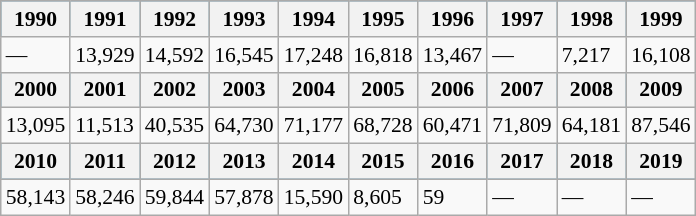<table class="wikitable" style="font-size:90%;">
<tr style="background:#069;">
<th><strong><span>1990</span></strong></th>
<th><strong><span>1991</span></strong></th>
<th><strong><span>1992</span></strong></th>
<th><strong><span>1993</span></strong></th>
<th><strong><span>1994</span></strong></th>
<th><strong><span>1995</span></strong></th>
<th><strong><span>1996</span></strong></th>
<th><strong><span>1997</span></strong></th>
<th><strong><span>1998</span></strong></th>
<th><strong><span>1999</span></strong></th>
</tr>
<tr>
<td>—</td>
<td>13,929</td>
<td>14,592</td>
<td>16,545</td>
<td>17,248</td>
<td>16,818</td>
<td>13,467</td>
<td>—</td>
<td>7,217</td>
<td>16,108</td>
</tr>
<tr style="background:#069;">
<th><strong><span>2000</span></strong></th>
<th><strong><span>2001</span></strong></th>
<th><strong><span>2002</span></strong></th>
<th><strong><span>2003</span></strong></th>
<th><strong><span>2004</span></strong></th>
<th><strong><span>2005</span></strong></th>
<th><strong><span>2006</span></strong></th>
<th><strong><span>2007</span></strong></th>
<th><strong><span>2008</span></strong></th>
<th><strong><span>2009</span></strong></th>
</tr>
<tr>
<td>13,095</td>
<td>11,513</td>
<td>40,535</td>
<td>64,730</td>
<td>71,177</td>
<td>68,728</td>
<td>60,471</td>
<td>71,809</td>
<td>64,181</td>
<td>87,546</td>
</tr>
<tr style="background:#069;">
<th><strong><span>2010</span></strong></th>
<th><strong><span>2011</span></strong></th>
<th><strong><span>2012</span></strong></th>
<th><strong><span>2013</span></strong></th>
<th><strong><span>2014</span></strong></th>
<th><strong><span>2015</span></strong></th>
<th><strong><span>2016</span></strong></th>
<th><strong><span>2017</span></strong></th>
<th><strong><span>2018</span></strong></th>
<th><strong><span>2019</span></strong></th>
</tr>
<tr>
<td>58,143</td>
<td>58,246</td>
<td>59,844</td>
<td>57,878</td>
<td>15,590</td>
<td>8,605</td>
<td>59</td>
<td>—</td>
<td>—</td>
<td>—</td>
</tr>
</table>
